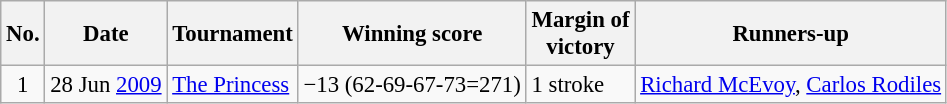<table class="wikitable" style="font-size:95%;">
<tr>
<th>No.</th>
<th>Date</th>
<th>Tournament</th>
<th>Winning score</th>
<th>Margin of<br>victory</th>
<th>Runners-up</th>
</tr>
<tr>
<td align=center>1</td>
<td align=right>28 Jun <a href='#'>2009</a></td>
<td><a href='#'>The Princess</a></td>
<td>−13 (62-69-67-73=271)</td>
<td>1 stroke</td>
<td> <a href='#'>Richard McEvoy</a>,  <a href='#'>Carlos Rodiles</a></td>
</tr>
</table>
